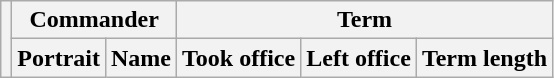<table class="wikitable sortable">
<tr>
<th rowspan=2></th>
<th colspan=2>Commander</th>
<th colspan=3>Term</th>
</tr>
<tr>
<th>Portrait</th>
<th>Name</th>
<th>Took office</th>
<th>Left office</th>
<th>Term length<br>

</th>
</tr>
</table>
